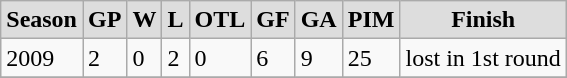<table class="wikitable">
<tr align="center" style="font-weight:bold; background-color:#dddddd;">
<td [>Season</td>
<td>GP</td>
<td>W</td>
<td>L</td>
<td>OTL</td>
<td>GF</td>
<td>GA</td>
<td>PIM</td>
<td>Finish</td>
</tr>
<tr>
<td [>2009</td>
<td>2</td>
<td>0</td>
<td>2</td>
<td>0</td>
<td>6</td>
<td>9</td>
<td>25</td>
<td>lost in 1st round</td>
</tr>
<tr>
</tr>
</table>
